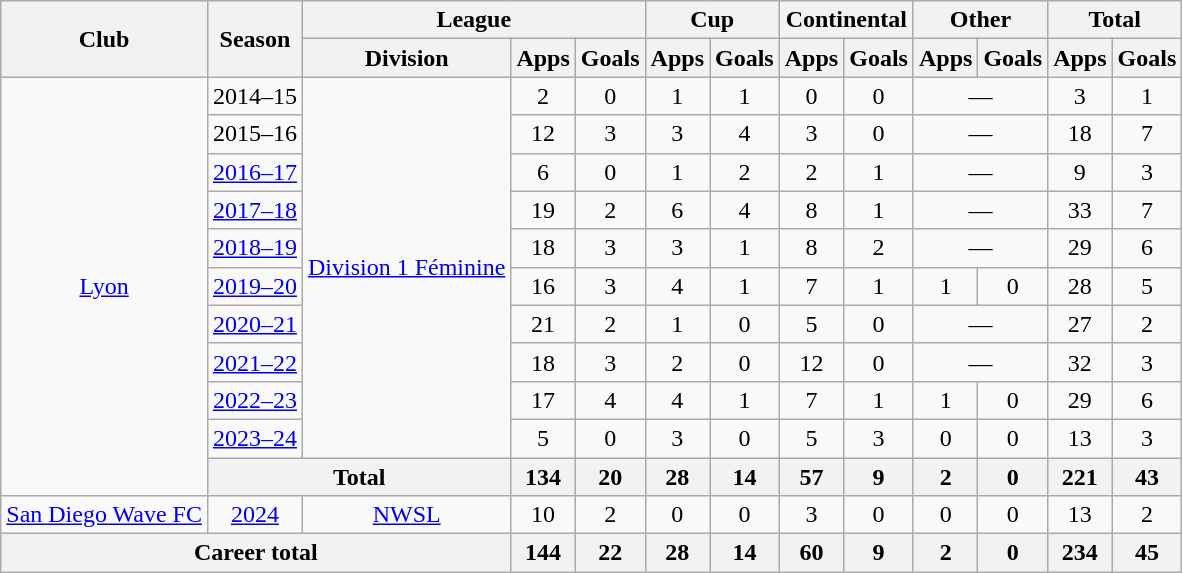<table class="wikitable" style="text-align: center;">
<tr>
<th rowspan="2">Club</th>
<th rowspan="2">Season</th>
<th colspan="3">League</th>
<th colspan="2">Cup</th>
<th colspan="2">Continental</th>
<th colspan="2">Other</th>
<th colspan="2">Total</th>
</tr>
<tr>
<th>Division</th>
<th>Apps</th>
<th>Goals</th>
<th>Apps</th>
<th>Goals</th>
<th>Apps</th>
<th>Goals</th>
<th>Apps</th>
<th>Goals</th>
<th>Apps</th>
<th>Goals</th>
</tr>
<tr>
<td rowspan="11"><a href='#'>Lyon</a></td>
<td>2014–15</td>
<td rowspan="10"><a href='#'>Division 1 Féminine</a></td>
<td>2</td>
<td>0</td>
<td>1</td>
<td>1</td>
<td>0</td>
<td>0</td>
<td colspan="2">—</td>
<td>3</td>
<td>1</td>
</tr>
<tr>
<td>2015–16</td>
<td>12</td>
<td>3</td>
<td>3</td>
<td>4</td>
<td>3</td>
<td>0</td>
<td colspan="2">—</td>
<td>18</td>
<td>7</td>
</tr>
<tr>
<td><a href='#'>2016–17</a></td>
<td>6</td>
<td>0</td>
<td>1</td>
<td>2</td>
<td>2</td>
<td>1</td>
<td colspan="2">—</td>
<td>9</td>
<td>3</td>
</tr>
<tr>
<td><a href='#'>2017–18</a></td>
<td>19</td>
<td>2</td>
<td>6</td>
<td>4</td>
<td>8</td>
<td>1</td>
<td colspan="2">—</td>
<td>33</td>
<td>7</td>
</tr>
<tr>
<td><a href='#'>2018–19</a></td>
<td>18</td>
<td>3</td>
<td>3</td>
<td>1</td>
<td>8</td>
<td>2</td>
<td colspan="2">—</td>
<td>29</td>
<td>6</td>
</tr>
<tr>
<td><a href='#'>2019–20</a></td>
<td>16</td>
<td>3</td>
<td>4</td>
<td>1</td>
<td>7</td>
<td>1</td>
<td>1</td>
<td>0</td>
<td>28</td>
<td>5</td>
</tr>
<tr>
<td><a href='#'>2020–21</a></td>
<td>21</td>
<td>2</td>
<td>1</td>
<td>0</td>
<td>5</td>
<td>0</td>
<td colspan="2">—</td>
<td>27</td>
<td>2</td>
</tr>
<tr>
<td><a href='#'>2021–22</a></td>
<td>18</td>
<td>3</td>
<td>2</td>
<td>0</td>
<td>12</td>
<td>0</td>
<td colspan="2">—</td>
<td>32</td>
<td>3</td>
</tr>
<tr>
<td><a href='#'>2022–23</a></td>
<td>17</td>
<td>4</td>
<td>4</td>
<td>1</td>
<td>7</td>
<td>1</td>
<td>1</td>
<td>0</td>
<td>29</td>
<td>6</td>
</tr>
<tr>
<td><a href='#'>2023–24</a></td>
<td>5</td>
<td>0</td>
<td>3</td>
<td>0</td>
<td>5</td>
<td>3</td>
<td>0</td>
<td>0</td>
<td>13</td>
<td>3</td>
</tr>
<tr>
<th colspan="2">Total</th>
<th>134</th>
<th>20</th>
<th>28</th>
<th>14</th>
<th>57</th>
<th>9</th>
<th>2</th>
<th>0</th>
<th>221</th>
<th>43</th>
</tr>
<tr>
<td><a href='#'>San Diego Wave FC</a></td>
<td><a href='#'>2024</a></td>
<td><a href='#'>NWSL</a></td>
<td>10</td>
<td>2</td>
<td>0</td>
<td>0</td>
<td>3</td>
<td>0</td>
<td>0</td>
<td>0</td>
<td>13</td>
<td>2</td>
</tr>
<tr>
<th colspan="3">Career total</th>
<th>144</th>
<th>22</th>
<th>28</th>
<th>14</th>
<th>60</th>
<th>9</th>
<th>2</th>
<th>0</th>
<th>234</th>
<th>45</th>
</tr>
</table>
